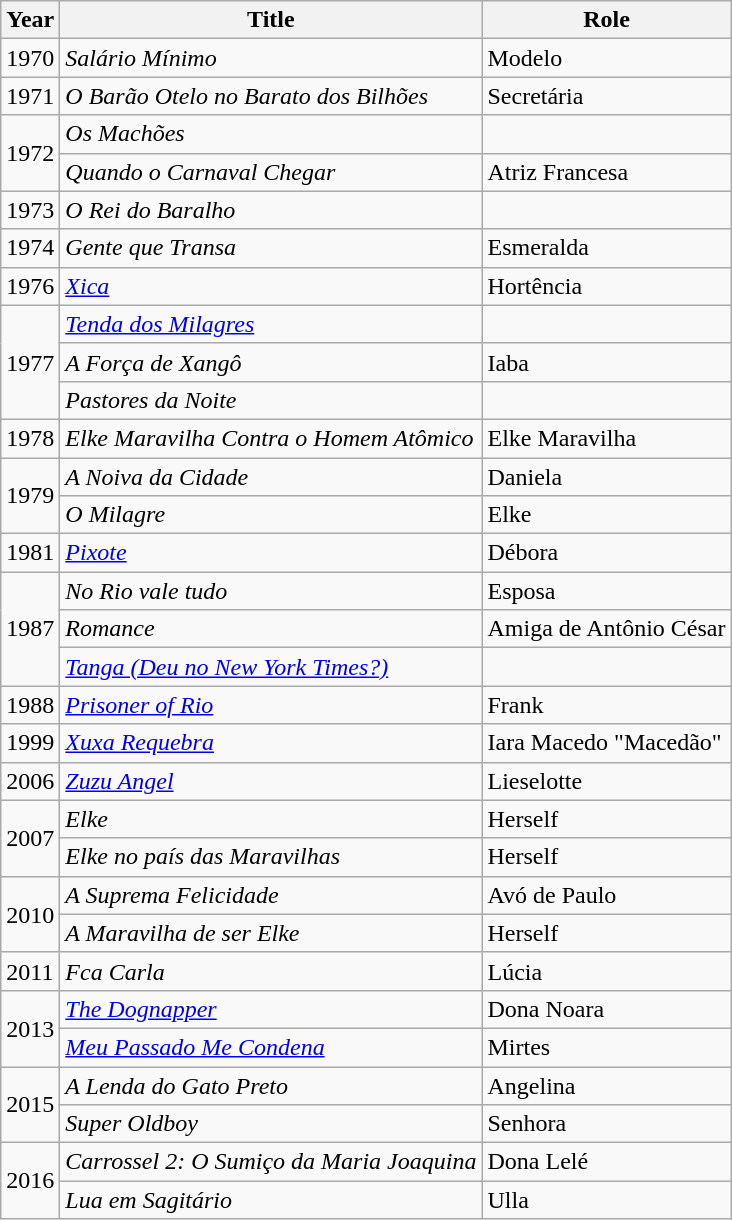<table class="wikitable">
<tr>
<th>Year</th>
<th>Title</th>
<th>Role</th>
</tr>
<tr>
<td>1970</td>
<td><em>Salário Mínimo</em></td>
<td>Modelo</td>
</tr>
<tr>
<td>1971</td>
<td><em>O Barão Otelo no Barato dos Bilhões</em></td>
<td>Secretária</td>
</tr>
<tr>
<td rowspan="2">1972</td>
<td><em>Os Machões</em></td>
<td></td>
</tr>
<tr>
<td><em>Quando o Carnaval Chegar</em></td>
<td>Atriz Francesa</td>
</tr>
<tr>
<td>1973</td>
<td><em>O Rei do Baralho</em></td>
<td></td>
</tr>
<tr>
<td>1974</td>
<td><em>Gente que Transa</em></td>
<td>Esmeralda</td>
</tr>
<tr>
<td>1976</td>
<td><em><a href='#'>Xica</a></em></td>
<td>Hortência</td>
</tr>
<tr>
<td rowspan="3">1977</td>
<td><em><a href='#'>Tenda dos Milagres</a></em></td>
<td></td>
</tr>
<tr>
<td><em>A Força de Xangô</em></td>
<td>Iaba</td>
</tr>
<tr>
<td><em>Pastores da Noite</em></td>
<td></td>
</tr>
<tr>
<td>1978</td>
<td><em>Elke Maravilha Contra o Homem Atômico</em></td>
<td>Elke Maravilha</td>
</tr>
<tr>
<td rowspan="2">1979</td>
<td><em>A Noiva da Cidade</em></td>
<td>Daniela</td>
</tr>
<tr>
<td><em>O Milagre</em></td>
<td>Elke</td>
</tr>
<tr>
<td>1981</td>
<td><em><a href='#'>Pixote</a></em></td>
<td>Débora</td>
</tr>
<tr>
<td rowspan="3">1987</td>
<td><em>No Rio vale tudo</em></td>
<td>Esposa</td>
</tr>
<tr>
<td><em>Romance</em></td>
<td>Amiga de Antônio César</td>
</tr>
<tr>
<td><em><a href='#'>Tanga (Deu no New York Times?)</a></em></td>
<td></td>
</tr>
<tr>
<td>1988</td>
<td><em><a href='#'>Prisoner of Rio</a></em></td>
<td>Frank</td>
</tr>
<tr>
<td>1999</td>
<td><em><a href='#'>Xuxa Requebra</a></em></td>
<td>Iara Macedo "Macedão"</td>
</tr>
<tr>
<td>2006</td>
<td><em><a href='#'>Zuzu Angel</a></em></td>
<td>Lieselotte</td>
</tr>
<tr>
<td rowspan="2">2007</td>
<td><em>Elke</em></td>
<td>Herself</td>
</tr>
<tr>
<td><em>Elke no país das Maravilhas</em></td>
<td>Herself</td>
</tr>
<tr>
<td rowspan="2">2010</td>
<td><em>A Suprema Felicidade</em></td>
<td>Avó de Paulo</td>
</tr>
<tr>
<td><em>A Maravilha de ser Elke</em></td>
<td>Herself</td>
</tr>
<tr>
<td>2011</td>
<td><em>Fca Carla</em></td>
<td>Lúcia</td>
</tr>
<tr>
<td rowspan="2">2013</td>
<td><em><a href='#'>The Dognapper</a></em></td>
<td>Dona Noara</td>
</tr>
<tr>
<td><em><a href='#'>Meu Passado Me Condena</a> </em></td>
<td>Mirtes</td>
</tr>
<tr>
<td rowspan="2">2015</td>
<td><em>A Lenda do Gato Preto</em></td>
<td>Angelina</td>
</tr>
<tr>
<td><em>Super Oldboy</em></td>
<td>Senhora</td>
</tr>
<tr>
<td rowspan="2">2016</td>
<td><em>Carrossel 2: O Sumiço da Maria Joaquina</em></td>
<td>Dona Lelé</td>
</tr>
<tr>
<td><em>Lua em Sagitário</em></td>
<td>Ulla</td>
</tr>
</table>
